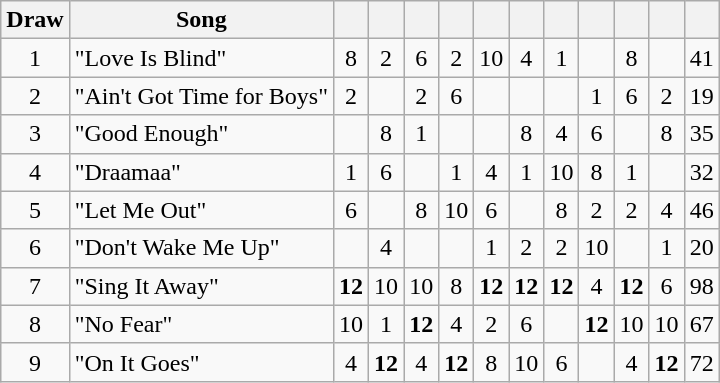<table class="wikitable collapsible" style="margin: 1em auto 1em auto; text-align:center;">
<tr>
<th>Draw</th>
<th>Song</th>
<th></th>
<th></th>
<th></th>
<th></th>
<th></th>
<th></th>
<th></th>
<th></th>
<th></th>
<th></th>
<th></th>
</tr>
<tr>
<td>1</td>
<td align="left">"Love Is Blind"</td>
<td>8</td>
<td>2</td>
<td>6</td>
<td>2</td>
<td>10</td>
<td>4</td>
<td>1</td>
<td></td>
<td>8</td>
<td></td>
<td>41</td>
</tr>
<tr>
<td>2</td>
<td align="left">"Ain't Got Time for Boys"</td>
<td>2</td>
<td></td>
<td>2</td>
<td>6</td>
<td></td>
<td></td>
<td></td>
<td>1</td>
<td>6</td>
<td>2</td>
<td>19</td>
</tr>
<tr>
<td>3</td>
<td align="left">"Good Enough"</td>
<td></td>
<td>8</td>
<td>1</td>
<td></td>
<td></td>
<td>8</td>
<td>4</td>
<td>6</td>
<td></td>
<td>8</td>
<td>35</td>
</tr>
<tr>
<td>4</td>
<td align="left">"Draamaa"</td>
<td>1</td>
<td>6</td>
<td></td>
<td>1</td>
<td>4</td>
<td>1</td>
<td>10</td>
<td>8</td>
<td>1</td>
<td></td>
<td>32</td>
</tr>
<tr>
<td>5</td>
<td align="left">"Let Me Out"</td>
<td>6</td>
<td></td>
<td>8</td>
<td>10</td>
<td>6</td>
<td></td>
<td>8</td>
<td>2</td>
<td>2</td>
<td>4</td>
<td>46</td>
</tr>
<tr>
<td>6</td>
<td align="left">"Don't Wake Me Up"</td>
<td></td>
<td>4</td>
<td></td>
<td></td>
<td>1</td>
<td>2</td>
<td>2</td>
<td>10</td>
<td></td>
<td>1</td>
<td>20</td>
</tr>
<tr>
<td>7</td>
<td align="left">"Sing It Away"</td>
<td><strong>12</strong></td>
<td>10</td>
<td>10</td>
<td>8</td>
<td><strong>12</strong></td>
<td><strong>12</strong></td>
<td><strong>12</strong></td>
<td>4</td>
<td><strong>12</strong></td>
<td>6</td>
<td>98</td>
</tr>
<tr>
<td>8</td>
<td align="left">"No Fear"</td>
<td>10</td>
<td>1</td>
<td><strong>12</strong></td>
<td>4</td>
<td>2</td>
<td>6</td>
<td></td>
<td><strong>12</strong></td>
<td>10</td>
<td>10</td>
<td>67</td>
</tr>
<tr>
<td>9</td>
<td align="left">"On It Goes"</td>
<td>4</td>
<td><strong>12</strong></td>
<td>4</td>
<td><strong>12</strong></td>
<td>8</td>
<td>10</td>
<td>6</td>
<td></td>
<td>4</td>
<td><strong>12</strong></td>
<td>72</td>
</tr>
</table>
